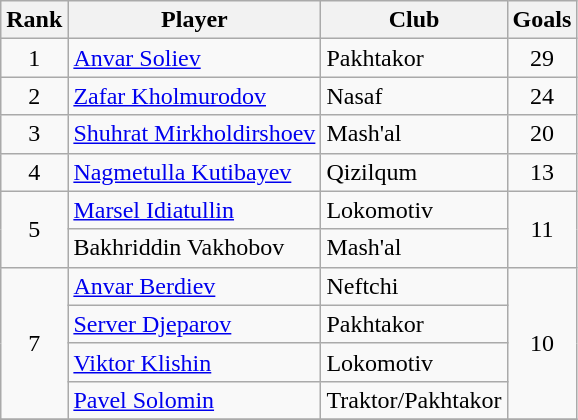<table class="wikitable">
<tr>
<th>Rank</th>
<th>Player</th>
<th>Club</th>
<th>Goals</th>
</tr>
<tr>
<td align=center>1</td>
<td> <a href='#'>Anvar Soliev</a></td>
<td>Pakhtakor</td>
<td align=center>29</td>
</tr>
<tr>
<td align=center>2</td>
<td> <a href='#'>Zafar Kholmurodov</a></td>
<td>Nasaf</td>
<td align=center>24</td>
</tr>
<tr>
<td align=center>3</td>
<td> <a href='#'>Shuhrat Mirkholdirshoev</a></td>
<td>Mash'al</td>
<td align=center>20</td>
</tr>
<tr>
<td align=center>4</td>
<td> <a href='#'>Nagmetulla Kutibayev</a></td>
<td>Qizilqum</td>
<td align=center>13</td>
</tr>
<tr>
<td rowspan=2 align=center>5</td>
<td> <a href='#'>Marsel Idiatullin</a></td>
<td>Lokomotiv</td>
<td rowspan=2 align=center>11</td>
</tr>
<tr>
<td> Bakhriddin Vakhobov</td>
<td>Mash'al</td>
</tr>
<tr>
<td rowspan=4 align=center>7</td>
<td> <a href='#'>Anvar Berdiev</a></td>
<td>Neftchi</td>
<td rowspan=4 align=center>10</td>
</tr>
<tr>
<td> <a href='#'>Server Djeparov</a></td>
<td>Pakhtakor</td>
</tr>
<tr>
<td> <a href='#'>Viktor Klishin</a></td>
<td>Lokomotiv</td>
</tr>
<tr>
<td> <a href='#'>Pavel Solomin</a></td>
<td>Traktor/Pakhtakor</td>
</tr>
<tr>
</tr>
</table>
